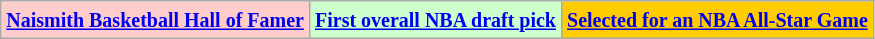<table class="wikitable">
<tr>
<td bgcolor="#FFCCCC"><small><strong><a href='#'>Naismith Basketball Hall of Famer</a></strong></small></td>
<td bgcolor="#CCFFCC"><small><strong><a href='#'>First overall NBA draft pick</a></strong></small></td>
<td bgcolor="FFCC00"><small><strong><a href='#'>Selected for an NBA All-Star Game</a></strong></small></td>
</tr>
</table>
